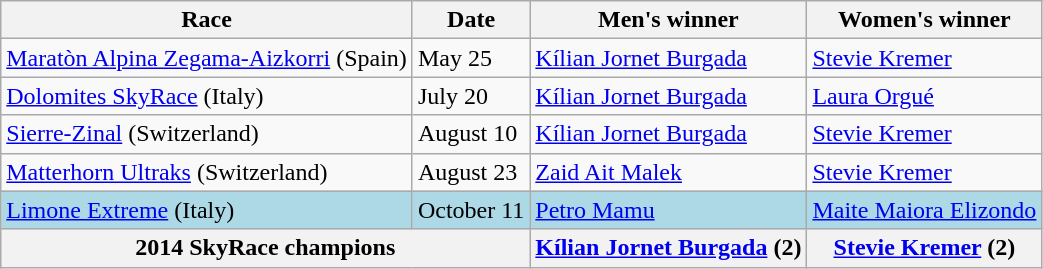<table class="wikitable" width= style="font-size:90%; text-align:center;">
<tr>
<th>Race</th>
<th>Date</th>
<th>Men's winner</th>
<th>Women's winner</th>
</tr>
<tr>
<td><a href='#'>Maratòn Alpina Zegama-Aizkorri</a> (Spain)</td>
<td>May 25</td>
<td><a href='#'>Kílian Jornet Burgada</a></td>
<td><a href='#'>Stevie Kremer</a></td>
</tr>
<tr>
<td><a href='#'>Dolomites SkyRace</a> (Italy)</td>
<td>July 20</td>
<td><a href='#'>Kílian Jornet Burgada</a></td>
<td><a href='#'>Laura Orgué</a></td>
</tr>
<tr>
<td><a href='#'>Sierre-Zinal</a> (Switzerland)</td>
<td>August 10</td>
<td><a href='#'>Kílian Jornet Burgada</a></td>
<td><a href='#'>Stevie Kremer</a></td>
</tr>
<tr>
<td><a href='#'>Matterhorn Ultraks</a> (Switzerland)</td>
<td>August 23</td>
<td><a href='#'>Zaid Ait Malek</a></td>
<td><a href='#'>Stevie Kremer</a></td>
</tr>
<tr bgcolor=lightblue>
<td><a href='#'>Limone Extreme</a> (Italy)</td>
<td>October 11</td>
<td><a href='#'>Petro Mamu</a></td>
<td><a href='#'>Maite Maiora Elizondo</a></td>
</tr>
<tr>
<th colspan=2 align="center">2014 SkyRace champions</th>
<th align="center"><a href='#'>Kílian Jornet Burgada</a> (2)</th>
<th align="center"><a href='#'>Stevie Kremer</a> (2)</th>
</tr>
</table>
